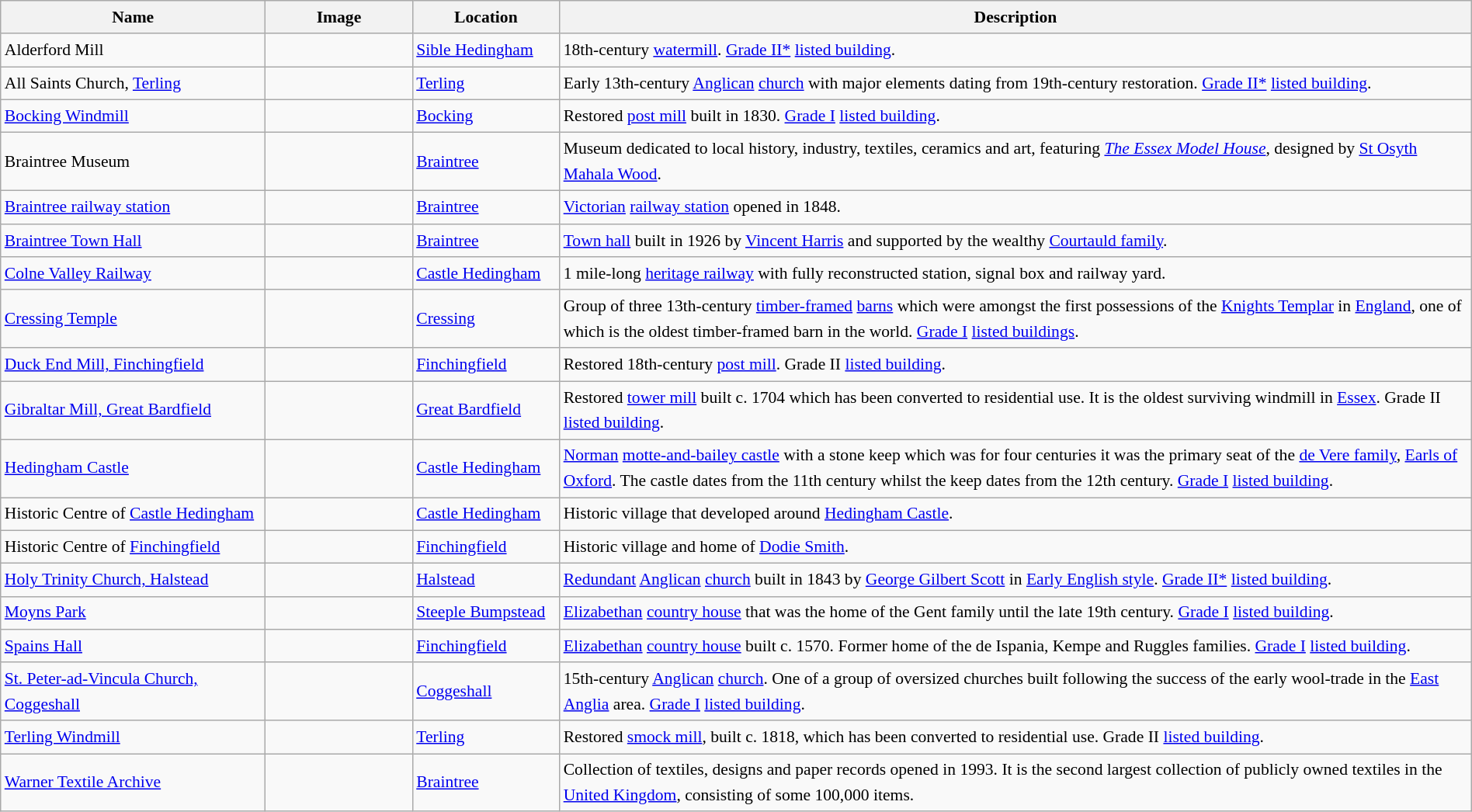<table class="wikitable sortable" style="font-size:90%;width:100%;border:0px;text-align:left;line-height:150%;">
<tr>
<th width="18%">Name</th>
<th width="10%" class="unsortable">Image</th>
<th width="10%">Location</th>
<th width="62%" class="unsortable">Description</th>
</tr>
<tr>
<td>Alderford Mill</td>
<td></td>
<td><a href='#'>Sible Hedingham</a></td>
<td>18th-century <a href='#'>watermill</a>. <a href='#'>Grade II*</a> <a href='#'>listed building</a>.</td>
</tr>
<tr>
<td>All Saints Church, <a href='#'>Terling</a></td>
<td></td>
<td><a href='#'>Terling</a></td>
<td>Early 13th-century <a href='#'>Anglican</a> <a href='#'>church</a> with major elements dating from 19th-century restoration. <a href='#'>Grade II*</a> <a href='#'>listed building</a>.</td>
</tr>
<tr>
<td><a href='#'>Bocking Windmill</a></td>
<td></td>
<td><a href='#'>Bocking</a></td>
<td>Restored <a href='#'>post mill</a> built in 1830. <a href='#'>Grade I</a> <a href='#'>listed building</a>.</td>
</tr>
<tr>
<td>Braintree Museum</td>
<td></td>
<td><a href='#'>Braintree</a></td>
<td>Museum dedicated to local history, industry, textiles, ceramics and art, featuring <em><a href='#'>The Essex Model House</a></em>, designed by <a href='#'>St Osyth Mahala Wood</a>.</td>
</tr>
<tr>
<td><a href='#'>Braintree railway station</a></td>
<td></td>
<td><a href='#'>Braintree</a></td>
<td><a href='#'>Victorian</a> <a href='#'>railway station</a> opened in 1848.</td>
</tr>
<tr>
<td><a href='#'>Braintree Town Hall</a></td>
<td></td>
<td><a href='#'>Braintree</a></td>
<td><a href='#'>Town hall</a> built in 1926 by <a href='#'>Vincent Harris</a> and supported by the wealthy <a href='#'>Courtauld family</a>.</td>
</tr>
<tr>
<td><a href='#'>Colne Valley Railway</a></td>
<td></td>
<td><a href='#'>Castle Hedingham</a></td>
<td>1 mile-long <a href='#'>heritage railway</a> with fully reconstructed station, signal box and railway yard.</td>
</tr>
<tr>
<td><a href='#'>Cressing Temple</a></td>
<td></td>
<td><a href='#'>Cressing</a></td>
<td>Group of three 13th-century <a href='#'>timber-framed</a> <a href='#'>barns</a> which were amongst the first possessions of the <a href='#'>Knights Templar</a> in <a href='#'>England</a>, one of which is the oldest timber-framed barn in the world. <a href='#'>Grade I</a> <a href='#'>listed buildings</a>.</td>
</tr>
<tr>
<td><a href='#'>Duck End Mill, Finchingfield</a></td>
<td></td>
<td><a href='#'>Finchingfield</a></td>
<td>Restored 18th-century <a href='#'>post mill</a>. Grade II <a href='#'>listed building</a>.</td>
</tr>
<tr>
<td><a href='#'>Gibraltar Mill, Great Bardfield</a></td>
<td></td>
<td><a href='#'>Great Bardfield</a></td>
<td>Restored <a href='#'>tower mill</a> built c. 1704 which has been converted to residential use. It is the oldest surviving windmill in <a href='#'>Essex</a>. Grade II <a href='#'>listed building</a>.</td>
</tr>
<tr>
<td><a href='#'>Hedingham Castle</a></td>
<td></td>
<td><a href='#'>Castle Hedingham</a></td>
<td><a href='#'>Norman</a> <a href='#'>motte-and-bailey castle</a> with a stone keep which was for four centuries it was the primary seat of the <a href='#'>de Vere family</a>, <a href='#'>Earls of Oxford</a>. The castle dates from the 11th century whilst the keep dates from the 12th century. <a href='#'>Grade I</a> <a href='#'>listed building</a>.</td>
</tr>
<tr>
<td>Historic Centre of <a href='#'>Castle Hedingham</a></td>
<td></td>
<td><a href='#'>Castle Hedingham</a></td>
<td>Historic village that developed around <a href='#'>Hedingham Castle</a>.</td>
</tr>
<tr>
<td>Historic Centre of <a href='#'>Finchingfield</a></td>
<td></td>
<td><a href='#'>Finchingfield</a></td>
<td>Historic village and home of <a href='#'>Dodie Smith</a>.</td>
</tr>
<tr>
<td><a href='#'>Holy Trinity Church, Halstead</a></td>
<td></td>
<td><a href='#'>Halstead</a></td>
<td><a href='#'>Redundant</a> <a href='#'>Anglican</a> <a href='#'>church</a> built in 1843 by <a href='#'>George Gilbert Scott</a> in <a href='#'>Early English style</a>. <a href='#'>Grade II*</a> <a href='#'>listed building</a>.</td>
</tr>
<tr>
<td><a href='#'>Moyns Park</a></td>
<td></td>
<td><a href='#'>Steeple Bumpstead</a></td>
<td><a href='#'>Elizabethan</a> <a href='#'>country house</a> that was the home of the Gent family until the late 19th century. <a href='#'>Grade I</a> <a href='#'>listed building</a>.</td>
</tr>
<tr>
<td><a href='#'>Spains Hall</a></td>
<td></td>
<td><a href='#'>Finchingfield</a></td>
<td><a href='#'>Elizabethan</a> <a href='#'>country house</a> built c. 1570. Former home of the de Ispania, Kempe and Ruggles families. <a href='#'>Grade I</a> <a href='#'>listed building</a>.</td>
</tr>
<tr>
<td><a href='#'>St. Peter-ad-Vincula Church, Coggeshall</a></td>
<td></td>
<td><a href='#'>Coggeshall</a></td>
<td>15th-century <a href='#'>Anglican</a> <a href='#'>church</a>. One of a group of oversized churches built following the success of the early wool-trade in the <a href='#'>East Anglia</a> area. <a href='#'>Grade I</a> <a href='#'>listed building</a>.</td>
</tr>
<tr>
<td><a href='#'>Terling Windmill</a></td>
<td></td>
<td><a href='#'>Terling</a></td>
<td>Restored <a href='#'>smock mill</a>, built c. 1818, which has been converted to residential use. Grade II <a href='#'>listed building</a>.</td>
</tr>
<tr>
<td><a href='#'>Warner Textile Archive</a></td>
<td></td>
<td><a href='#'>Braintree</a></td>
<td>Collection of textiles, designs and paper records opened in 1993. It is the second largest collection of publicly owned textiles in the <a href='#'>United Kingdom</a>, consisting of some 100,000 items.</td>
</tr>
</table>
